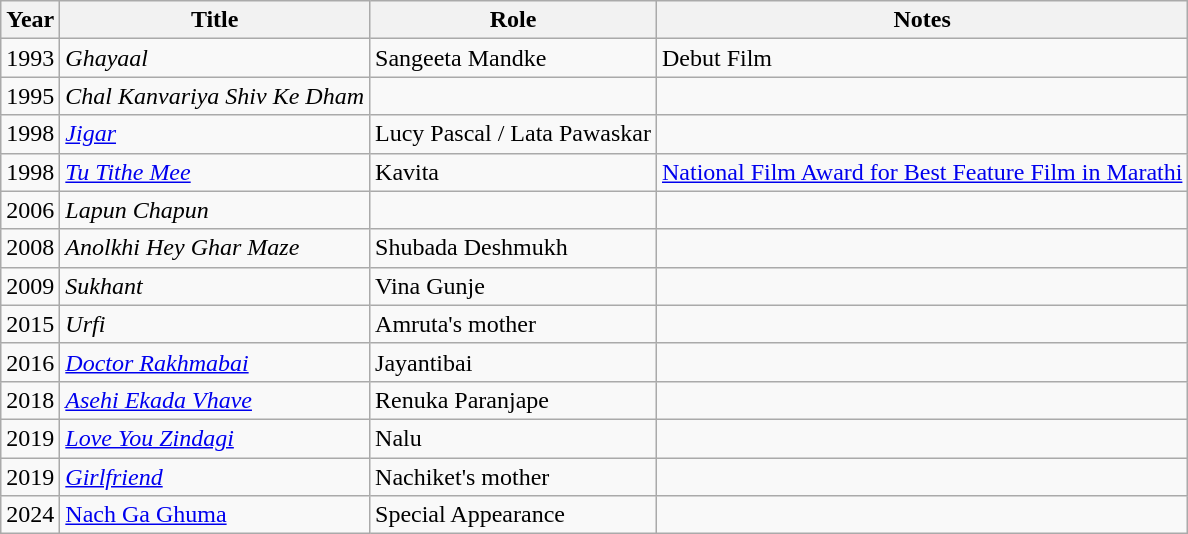<table class="wikitable">
<tr>
<th>Year</th>
<th>Title</th>
<th>Role</th>
<th>Notes</th>
</tr>
<tr>
<td>1993</td>
<td><em>Ghayaal</em></td>
<td>Sangeeta Mandke</td>
<td>Debut Film</td>
</tr>
<tr>
<td>1995</td>
<td><em>Chal Kanvariya Shiv Ke Dham</em></td>
<td></td>
<td></td>
</tr>
<tr>
<td>1998</td>
<td><em><a href='#'>Jigar</a></em></td>
<td>Lucy Pascal / Lata Pawaskar</td>
<td></td>
</tr>
<tr>
<td>1998</td>
<td><em><a href='#'>Tu Tithe Mee</a></em></td>
<td>Kavita</td>
<td><a href='#'>National Film Award for Best Feature Film in Marathi</a></td>
</tr>
<tr>
<td>2006</td>
<td><em>Lapun Chapun</em></td>
<td></td>
<td></td>
</tr>
<tr>
<td>2008</td>
<td><em>Anolkhi Hey Ghar Maze</em></td>
<td>Shubada Deshmukh</td>
<td></td>
</tr>
<tr>
<td>2009</td>
<td><em>Sukhant</em></td>
<td>Vina Gunje</td>
<td></td>
</tr>
<tr>
<td>2015</td>
<td><em>Urfi</em></td>
<td>Amruta's mother</td>
<td></td>
</tr>
<tr>
<td>2016</td>
<td><em><a href='#'>Doctor Rakhmabai</a></em></td>
<td>Jayantibai</td>
<td></td>
</tr>
<tr>
<td>2018</td>
<td><em><a href='#'>Asehi Ekada Vhave</a></em></td>
<td>Renuka Paranjape</td>
<td></td>
</tr>
<tr>
<td>2019</td>
<td><em><a href='#'>Love You Zindagi</a></em></td>
<td>Nalu</td>
<td></td>
</tr>
<tr>
<td>2019</td>
<td><em><a href='#'>Girlfriend</a></em></td>
<td>Nachiket's mother</td>
<td></td>
</tr>
<tr>
<td>2024</td>
<td><a href='#'>Nach Ga Ghuma</a></td>
<td>Special Appearance</td>
<td></td>
</tr>
</table>
